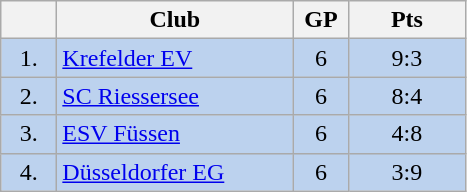<table class="wikitable">
<tr>
<th width="30"></th>
<th width="150">Club</th>
<th width="30">GP</th>
<th width="70">Pts</th>
</tr>
<tr bgcolor="#BCD2EE" align="center">
<td>1.</td>
<td align="left"><a href='#'>Krefelder EV</a></td>
<td>6</td>
<td>9:3</td>
</tr>
<tr bgcolor=#BCD2EE align="center">
<td>2.</td>
<td align="left"><a href='#'>SC Riessersee</a></td>
<td>6</td>
<td>8:4</td>
</tr>
<tr bgcolor=#BCD2EE align="center">
<td>3.</td>
<td align="left"><a href='#'>ESV Füssen</a></td>
<td>6</td>
<td>4:8</td>
</tr>
<tr bgcolor=#BCD2EE align="center">
<td>4.</td>
<td align="left"><a href='#'>Düsseldorfer EG</a></td>
<td>6</td>
<td>3:9</td>
</tr>
</table>
